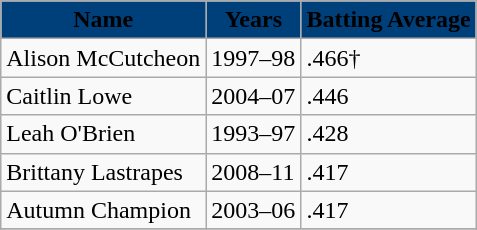<table class="wikitable">
<tr>
<th style="background:#00407a;"><span>Name</span></th>
<th style="background:#00407a;"><span>Years</span></th>
<th style="background:#00407a;"><span>Batting Average</span></th>
</tr>
<tr>
<td>Alison McCutcheon</td>
<td>1997–98</td>
<td>.466†</td>
</tr>
<tr>
<td>Caitlin Lowe</td>
<td>2004–07</td>
<td>.446</td>
</tr>
<tr>
<td>Leah O'Brien</td>
<td>1993–97</td>
<td>.428</td>
</tr>
<tr>
<td>Brittany Lastrapes</td>
<td>2008–11</td>
<td>.417</td>
</tr>
<tr>
<td>Autumn Champion</td>
<td>2003–06</td>
<td>.417</td>
</tr>
<tr>
</tr>
</table>
